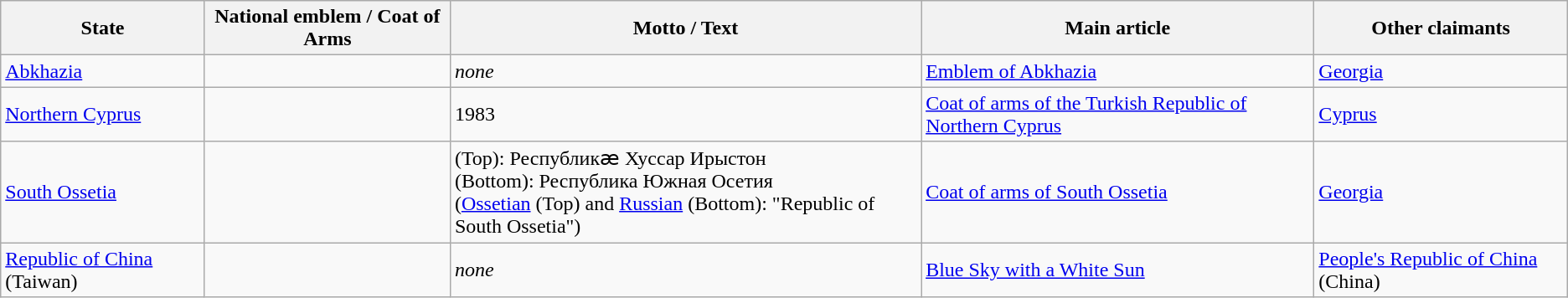<table class=wikitable>
<tr>
<th>State</th>
<th>National emblem / Coat of Arms</th>
<th>Motto / Text</th>
<th>Main article</th>
<th>Other claimants</th>
</tr>
<tr>
<td><a href='#'>Abkhazia</a></td>
<td></td>
<td><em>none</em></td>
<td><a href='#'>Emblem of Abkhazia</a></td>
<td><a href='#'>Georgia</a></td>
</tr>
<tr>
<td><a href='#'>Northern Cyprus</a></td>
<td></td>
<td>1983</td>
<td><a href='#'>Coat of arms of the Turkish Republic of Northern Cyprus</a></td>
<td><a href='#'>Cyprus</a></td>
</tr>
<tr>
<td><a href='#'>South Ossetia</a></td>
<td></td>
<td>(Top): Республикӕ Хуссар Ирыстон <br>(Bottom): Республика Южная Осетия<br>(<a href='#'>Ossetian</a> (Top) and <a href='#'>Russian</a> (Bottom): "Republic of South Ossetia")</td>
<td><a href='#'>Coat of arms of South Ossetia</a></td>
<td><a href='#'>Georgia</a></td>
</tr>
<tr>
<td><a href='#'>Republic of China</a> (Taiwan)</td>
<td></td>
<td><em>none</em></td>
<td><a href='#'>Blue Sky with a White Sun</a></td>
<td><a href='#'>People's Republic of China</a> (China)</td>
</tr>
</table>
